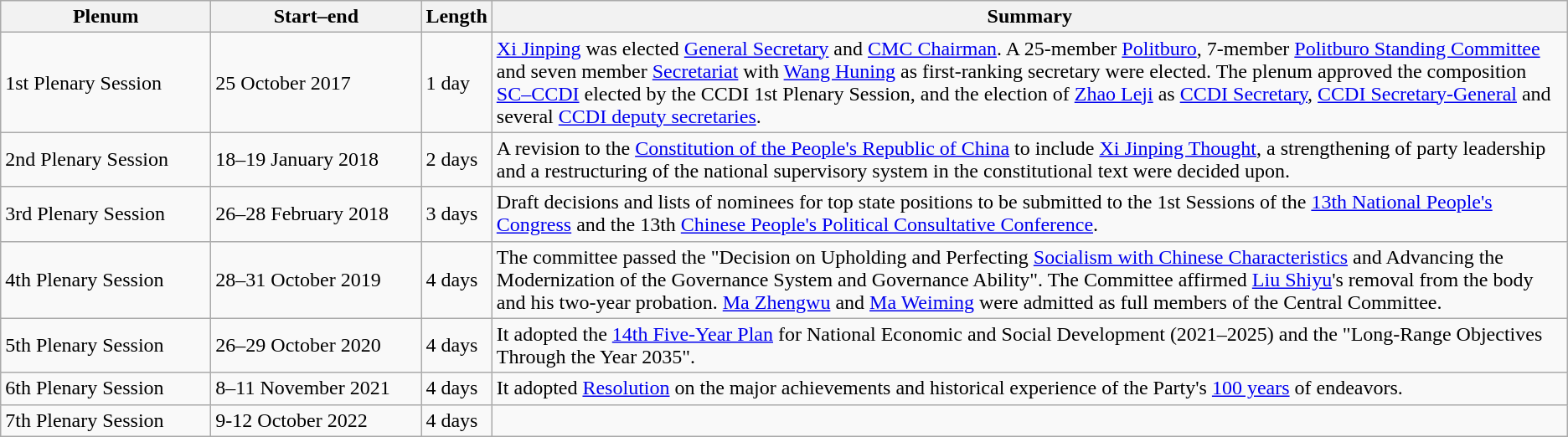<table class="wikitable">
<tr>
<th scope="col" style="width:10em;">Plenum</th>
<th scope="col" style="width:10em;">Start–end</th>
<th scope="col" style="width:3em;">Length</th>
<th scope="col">Summary</th>
</tr>
<tr>
<td>1st Plenary Session</td>
<td>25 October 2017</td>
<td>1 day</td>
<td><a href='#'>Xi Jinping</a> was elected <a href='#'>General Secretary</a> and <a href='#'>CMC Chairman</a>. A 25-member <a href='#'>Politburo</a>, 7-member <a href='#'>Politburo Standing Committee</a> and seven member <a href='#'>Secretariat</a> with <a href='#'>Wang Huning</a> as first-ranking secretary were elected. The plenum approved the composition <a href='#'>SC–CCDI</a> elected by the CCDI 1st Plenary Session, and the election of <a href='#'>Zhao Leji</a> as <a href='#'>CCDI Secretary</a>, <a href='#'>CCDI Secretary-General</a> and several <a href='#'>CCDI deputy secretaries</a>.</td>
</tr>
<tr>
<td>2nd Plenary Session</td>
<td>18–19 January 2018</td>
<td>2 days</td>
<td>A revision to the <a href='#'>Constitution of the People's Republic of China</a> to include <a href='#'>Xi Jinping Thought</a>, a strengthening of party leadership and a restructuring of the national supervisory system in the constitutional text were decided upon.</td>
</tr>
<tr>
<td>3rd Plenary Session</td>
<td>26–28 February 2018</td>
<td>3 days</td>
<td>Draft decisions and lists of nominees for top state positions to be submitted to the 1st Sessions of the <a href='#'>13th National People's Congress</a> and the 13th <a href='#'>Chinese People's Political Consultative Conference</a>.</td>
</tr>
<tr>
<td>4th Plenary Session</td>
<td>28–31 October 2019</td>
<td>4 days</td>
<td>The committee passed the "Decision on Upholding and Perfecting <a href='#'>Socialism with Chinese Characteristics</a> and Advancing the Modernization of the Governance System and Governance Ability". The Committee affirmed <a href='#'>Liu Shiyu</a>'s removal from the body and his two-year probation. <a href='#'>Ma Zhengwu</a> and <a href='#'>Ma Weiming</a> were admitted as full members of the Central Committee.</td>
</tr>
<tr>
<td>5th Plenary Session</td>
<td>26–29 October 2020</td>
<td>4 days</td>
<td>It adopted the <a href='#'>14th Five-Year Plan</a> for National Economic and Social Development (2021–2025) and the "Long-Range Objectives Through the Year 2035".</td>
</tr>
<tr>
<td>6th Plenary Session</td>
<td>8–11 November 2021</td>
<td>4 days</td>
<td>It adopted <a href='#'>Resolution</a> on the major achievements and historical experience of the Party's <a href='#'>100 years</a> of endeavors.</td>
</tr>
<tr>
<td>7th Plenary Session</td>
<td>9-12 October 2022</td>
<td>4 days</td>
<td></td>
</tr>
</table>
